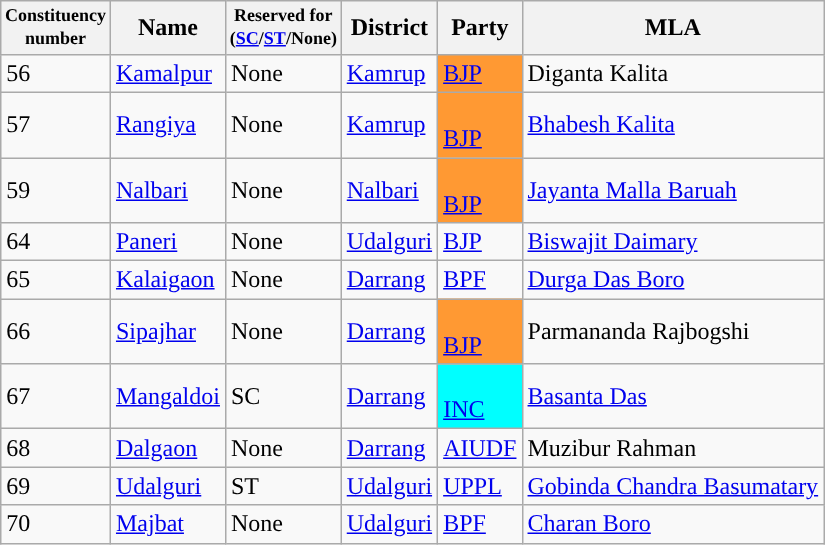<table class="wikitable sortable">
<tr>
<th style="font-size:75%">Constituency<br>number</th>
<th>Name</th>
<th style="font-size:75%">Reserved for<br>(<a href='#'>SC</a>/<a href='#'>ST</a>/None)</th>
<th>District</th>
<th>Party</th>
<th>MLA</th>
</tr>
<tr>
<td>56</td>
<td><a href='#'>Kamalpur</a></td>
<td>None</td>
<td><a href='#'>Kamrup</a></td>
<td bgcolor=#FF9933><a href='#'>BJP</a></td>
<td>Diganta Kalita</td>
</tr>
<tr>
<td>57</td>
<td><a href='#'>Rangiya</a></td>
<td>None</td>
<td><a href='#'>Kamrup</a></td>
<td bgcolor=#FF9933><br><a href='#'>BJP</a></td>
<td><a href='#'>Bhabesh Kalita</a></td>
</tr>
<tr>
<td>59</td>
<td><a href='#'>Nalbari</a></td>
<td>None</td>
<td><a href='#'>Nalbari</a></td>
<td bgcolor=#FF9933><br><a href='#'>BJP</a></td>
<td><a href='#'>Jayanta Malla Baruah</a></td>
</tr>
<tr>
<td>64</td>
<td><a href='#'>Paneri</a></td>
<td>None</td>
<td><a href='#'>Udalguri</a></td>
<td><a href='#'>BJP</a></td>
<td><a href='#'>Biswajit Daimary</a></td>
</tr>
<tr>
<td>65</td>
<td><a href='#'>Kalaigaon</a></td>
<td>None</td>
<td><a href='#'>Darrang</a></td>
<td><a href='#'>BPF</a></td>
<td><a href='#'>Durga Das Boro</a></td>
</tr>
<tr>
<td>66</td>
<td><a href='#'>Sipajhar</a></td>
<td>None</td>
<td><a href='#'>Darrang</a></td>
<td bgcolor=#FF9933><br><a href='#'>BJP</a></td>
<td>Parmananda Rajbogshi</td>
</tr>
<tr>
<td>67</td>
<td><a href='#'>Mangaldoi</a></td>
<td>SC</td>
<td><a href='#'>Darrang</a></td>
<td bgcolor=#00FFFF><br><a href='#'>INC</a></td>
<td><a href='#'>Basanta Das</a></td>
</tr>
<tr>
<td>68</td>
<td><a href='#'>Dalgaon</a></td>
<td>None</td>
<td><a href='#'>Darrang</a></td>
<td><a href='#'>AIUDF</a></td>
<td>Muzibur Rahman</td>
</tr>
<tr>
<td>69</td>
<td><a href='#'>Udalguri</a></td>
<td>ST</td>
<td><a href='#'>Udalguri</a></td>
<td><a href='#'>UPPL</a></td>
<td><a href='#'>Gobinda Chandra Basumatary</a></td>
</tr>
<tr>
<td>70</td>
<td><a href='#'>Majbat</a></td>
<td>None</td>
<td><a href='#'>Udalguri</a></td>
<td><a href='#'>BPF</a></td>
<td><a href='#'>Charan Boro</a></td>
</tr>
</table>
